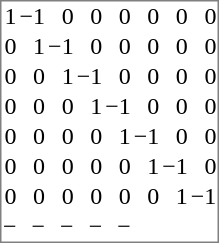<table style="text-align: right; border: 1px gray solid" cellspacing=0>
<tr>
<td>1</td>
<td>−1</td>
<td>0</td>
<td>0</td>
<td>0</td>
<td>0</td>
<td>0</td>
<td>0</td>
</tr>
<tr>
<td>0</td>
<td>1</td>
<td>−1</td>
<td>0</td>
<td>0</td>
<td>0</td>
<td>0</td>
<td>0</td>
</tr>
<tr>
<td>0</td>
<td>0</td>
<td>1</td>
<td>−1</td>
<td>0</td>
<td>0</td>
<td>0</td>
<td>0</td>
</tr>
<tr>
<td>0</td>
<td>0</td>
<td>0</td>
<td>1</td>
<td>−1</td>
<td>0</td>
<td>0</td>
<td>0</td>
</tr>
<tr>
<td>0</td>
<td>0</td>
<td>0</td>
<td>0</td>
<td>1</td>
<td>−1</td>
<td>0</td>
<td>0</td>
</tr>
<tr>
<td>0</td>
<td>0</td>
<td>0</td>
<td>0</td>
<td>0</td>
<td>1</td>
<td>−1</td>
<td>0</td>
</tr>
<tr>
<td>0</td>
<td>0</td>
<td>0</td>
<td>0</td>
<td>0</td>
<td>0</td>
<td>1</td>
<td>−1</td>
</tr>
<tr>
<td>−</td>
<td>−</td>
<td>−</td>
<td>−</td>
<td>−</td>
<td> </td>
<td> </td>
<td> </td>
</tr>
</table>
